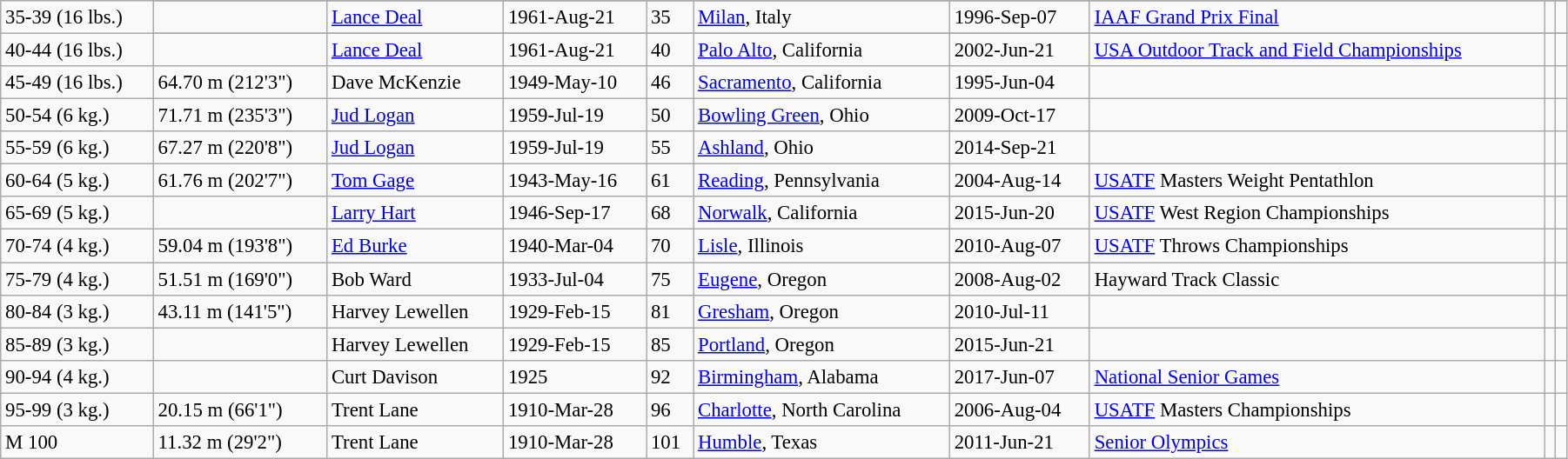<table class="wikitable" style="font-size:95%; width: 95%">
<tr>
<td rowspan=2>35-39 (16 lbs.)</td>
</tr>
<tr>
<td></td>
<td><a href='#'>Lance Deal</a></td>
<td>1961-Aug-21</td>
<td>35</td>
<td><a href='#'>Milan</a>, Italy</td>
<td>1996-Sep-07</td>
<td><a href='#'>IAAF Grand Prix Final</a></td>
<td></td>
<td></td>
</tr>
<tr>
<td rowspan=2>40-44 (16 lbs.)</td>
</tr>
<tr>
<td></td>
<td><a href='#'>Lance Deal</a></td>
<td>1961-Aug-21</td>
<td>40</td>
<td><a href='#'>Palo Alto</a>, California</td>
<td>2002-Jun-21</td>
<td><a href='#'>USA Outdoor Track and Field Championships</a></td>
<td></td>
<td></td>
</tr>
<tr>
<td>45-49 (16 lbs.)</td>
<td>64.70 m (212'3")</td>
<td>Dave McKenzie</td>
<td>1949-May-10</td>
<td>46</td>
<td><a href='#'>Sacramento</a>, California</td>
<td>1995-Jun-04</td>
<td></td>
<td></td>
<td></td>
</tr>
<tr>
<td>50-54 (6 kg.)</td>
<td>71.71 m (235'3")</td>
<td><a href='#'>Jud Logan</a></td>
<td>1959-Jul-19</td>
<td>50</td>
<td><a href='#'>Bowling Green</a>, Ohio</td>
<td>2009-Oct-17</td>
<td></td>
<td></td>
<td></td>
</tr>
<tr>
<td>55-59 (6 kg.)</td>
<td>67.27 m (220'8")</td>
<td><a href='#'>Jud Logan</a></td>
<td>1959-Jul-19</td>
<td>55</td>
<td><a href='#'>Ashland</a>, Ohio</td>
<td>2014-Sep-21</td>
<td></td>
<td></td>
<td></td>
</tr>
<tr>
<td>60-64 (5 kg.)</td>
<td>61.76 m (202'7")</td>
<td><a href='#'>Tom Gage</a></td>
<td>1943-May-16</td>
<td>61</td>
<td><a href='#'>Reading</a>, Pennsylvania</td>
<td>2004-Aug-14</td>
<td><a href='#'>USATF</a> Masters Weight Pentathlon</td>
<td></td>
<td></td>
</tr>
<tr>
<td>65-69 (5 kg.)</td>
<td></td>
<td><a href='#'>Larry Hart</a></td>
<td>1946-Sep-17</td>
<td>68</td>
<td><a href='#'>Norwalk</a>, California</td>
<td>2015-Jun-20</td>
<td><a href='#'>USATF</a> West Region Championships</td>
<td></td>
<td></td>
</tr>
<tr>
<td>70-74 (4 kg.)</td>
<td>59.04 m (193'8")</td>
<td><a href='#'>Ed Burke</a></td>
<td>1940-Mar-04</td>
<td>70</td>
<td><a href='#'>Lisle</a>, Illinois</td>
<td>2010-Aug-07</td>
<td><a href='#'>USATF</a> Throws Championships</td>
<td></td>
<td></td>
</tr>
<tr>
<td>75-79 (4 kg.)</td>
<td>51.51 m (169'0")</td>
<td>Bob Ward</td>
<td>1933-Jul-04</td>
<td>75</td>
<td><a href='#'>Eugene</a>, Oregon</td>
<td>2008-Aug-02</td>
<td>Hayward Track Classic</td>
<td></td>
<td></td>
</tr>
<tr>
<td>80-84 (3 kg.)</td>
<td>43.11 m (141'5")</td>
<td>Harvey Lewellen</td>
<td>1929-Feb-15</td>
<td>81</td>
<td><a href='#'>Gresham</a>, Oregon</td>
<td>2010-Jul-11</td>
<td></td>
<td></td>
<td></td>
</tr>
<tr>
<td>85-89 (3 kg.)</td>
<td></td>
<td>Harvey Lewellen</td>
<td>1929-Feb-15</td>
<td>85</td>
<td><a href='#'>Portland</a>, Oregon</td>
<td>2015-Jun-21</td>
<td></td>
<td></td>
<td></td>
</tr>
<tr>
<td>90-94 (4 kg.)</td>
<td></td>
<td>Curt Davison</td>
<td>1925</td>
<td>92</td>
<td><a href='#'>Birmingham</a>, Alabama</td>
<td>2017-Jun-07</td>
<td><a href='#'>National Senior Games</a></td>
<td></td>
<td></td>
</tr>
<tr>
<td>95-99 (3 kg.)</td>
<td>20.15 m (66'1")</td>
<td>Trent Lane</td>
<td>1910-Mar-28</td>
<td>96</td>
<td><a href='#'>Charlotte</a>, North Carolina</td>
<td>2006-Aug-04</td>
<td><a href='#'>USATF</a> Masters Championships</td>
<td></td>
<td></td>
</tr>
<tr>
<td>M 100</td>
<td>11.32 m  (29'2")</td>
<td>Trent Lane</td>
<td>1910-Mar-28</td>
<td>101</td>
<td><a href='#'>Humble</a>, Texas</td>
<td>2011-Jun-21</td>
<td><a href='#'>Senior Olympics</a></td>
<td></td>
<td></td>
</tr>
</table>
